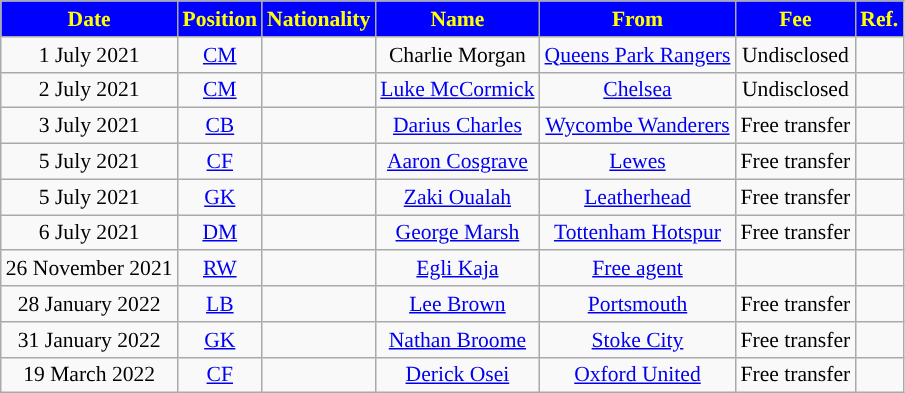<table class="wikitable"  style="text-align:center; font-size:90%; ">
<tr>
<th style="background:#0000ff; color:#FFFF00; ">Date</th>
<th style="background:#0000ff; color:#FFFF00; ">Position</th>
<th style="background:#0000ff; color:#FFFF00; ">Nationality</th>
<th style="background:#0000ff; color:#FFFF00; ">Name</th>
<th style="background:#0000ff; color:#FFFF00; ">From</th>
<th style="background:#0000ff; color:#FFFF00; ">Fee</th>
<th style="background:#0000ff; color:#FFFF00; ">Ref.</th>
</tr>
<tr>
<td>1 July 2021</td>
<td><a href='#'>CM</a></td>
<td></td>
<td>Charlie Morgan</td>
<td> <a href='#'>Queens Park Rangers</a></td>
<td>Undisclosed</td>
<td></td>
</tr>
<tr>
<td>2 July 2021</td>
<td><a href='#'>CM</a></td>
<td></td>
<td><a href='#'>Luke McCormick</a></td>
<td> <a href='#'>Chelsea</a></td>
<td>Undisclosed</td>
<td></td>
</tr>
<tr>
<td>3 July 2021</td>
<td><a href='#'>CB</a></td>
<td></td>
<td><a href='#'>Darius Charles</a></td>
<td> <a href='#'>Wycombe Wanderers</a></td>
<td>Free transfer</td>
<td></td>
</tr>
<tr>
<td>5 July 2021</td>
<td><a href='#'>CF</a></td>
<td></td>
<td><a href='#'>Aaron Cosgrave</a></td>
<td> <a href='#'>Lewes</a></td>
<td>Free transfer</td>
<td></td>
</tr>
<tr>
<td>5 July 2021</td>
<td><a href='#'>GK</a></td>
<td></td>
<td><a href='#'>Zaki Oualah</a></td>
<td> <a href='#'>Leatherhead</a></td>
<td>Free transfer</td>
<td></td>
</tr>
<tr>
<td>6 July 2021</td>
<td><a href='#'>DM</a></td>
<td></td>
<td><a href='#'>George Marsh</a></td>
<td> <a href='#'>Tottenham Hotspur</a></td>
<td>Free transfer</td>
<td></td>
</tr>
<tr>
<td>26 November 2021</td>
<td><a href='#'>RW</a></td>
<td></td>
<td><a href='#'>Egli Kaja</a></td>
<td> <a href='#'>Free agent</a></td>
<td></td>
<td></td>
</tr>
<tr>
<td>28 January 2022</td>
<td><a href='#'>LB</a></td>
<td></td>
<td><a href='#'>Lee Brown</a></td>
<td> <a href='#'>Portsmouth</a></td>
<td>Free transfer</td>
<td></td>
</tr>
<tr>
<td>31 January 2022</td>
<td><a href='#'>GK</a></td>
<td></td>
<td><a href='#'>Nathan Broome</a></td>
<td> <a href='#'>Stoke City</a></td>
<td>Free transfer</td>
<td></td>
</tr>
<tr>
<td>19 March 2022</td>
<td><a href='#'>CF</a></td>
<td></td>
<td><a href='#'>Derick Osei</a></td>
<td> <a href='#'>Oxford United</a></td>
<td>Free transfer</td>
<td></td>
</tr>
</table>
